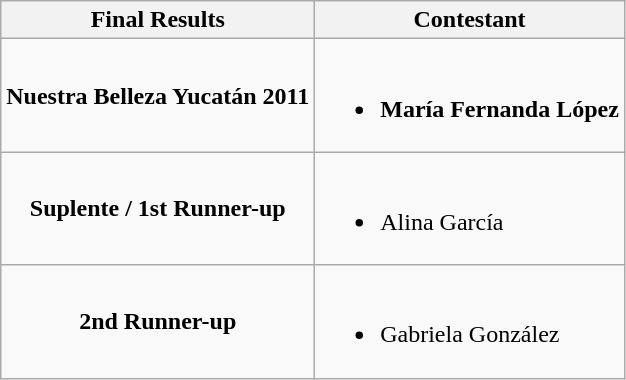<table class="wikitable">
<tr>
<th>Final Results</th>
<th>Contestant</th>
</tr>
<tr>
<td align="center"><strong>Nuestra Belleza Yucatán 2011</strong></td>
<td><br><ul><li><strong>María Fernanda López</strong></li></ul></td>
</tr>
<tr>
<td align="center"><strong>Suplente / 1st Runner-up</strong></td>
<td><br><ul><li>Alina García</li></ul></td>
</tr>
<tr>
<td align="center"><strong>2nd Runner-up</strong></td>
<td><br><ul><li>Gabriela González</li></ul></td>
</tr>
</table>
